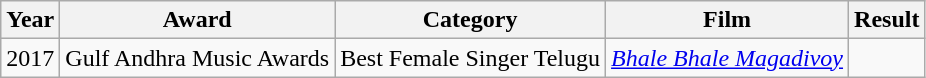<table class="wikitable">
<tr>
<th scope="col">Year</th>
<th scope="col">Award</th>
<th scope="col">Category</th>
<th scope="col">Film</th>
<th scope="col">Result</th>
</tr>
<tr>
<td>2017</td>
<td>Gulf Andhra Music Awards</td>
<td>Best Female Singer Telugu</td>
<td><em><a href='#'>Bhale Bhale Magadivoy</a></em></td>
<td></td>
</tr>
</table>
